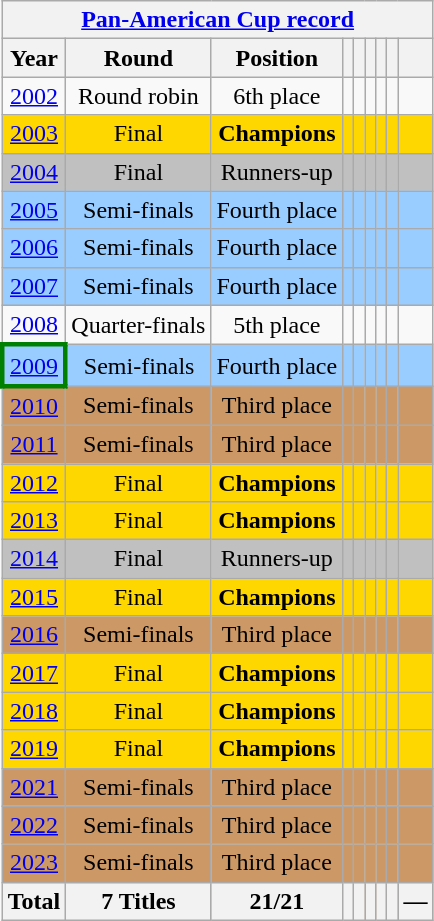<table class="wikitable" style="text-align: center;">
<tr>
<th colspan=9><a href='#'>Pan-American Cup record</a></th>
</tr>
<tr>
<th>Year</th>
<th>Round</th>
<th>Position</th>
<th></th>
<th></th>
<th></th>
<th></th>
<th></th>
<th></th>
</tr>
<tr>
<td> <a href='#'>2002</a></td>
<td>Round robin</td>
<td>6th place</td>
<td></td>
<td></td>
<td></td>
<td></td>
<td></td>
<td></td>
</tr>
<tr bgcolor=gold>
<td> <a href='#'>2003</a></td>
<td>Final</td>
<td><strong>Champions</strong></td>
<td></td>
<td></td>
<td></td>
<td></td>
<td></td>
<td></td>
</tr>
<tr bgcolor=silver>
<td> <a href='#'>2004</a></td>
<td>Final</td>
<td>Runners-up</td>
<td></td>
<td></td>
<td></td>
<td></td>
<td></td>
<td></td>
</tr>
<tr bgcolor=9acdff>
<td> <a href='#'>2005</a></td>
<td>Semi-finals</td>
<td>Fourth place</td>
<td></td>
<td></td>
<td></td>
<td></td>
<td></td>
<td></td>
</tr>
<tr bgcolor=9acdff>
<td> <a href='#'>2006</a></td>
<td>Semi-finals</td>
<td>Fourth place</td>
<td></td>
<td></td>
<td></td>
<td></td>
<td></td>
<td></td>
</tr>
<tr bgcolor=9acdff>
<td> <a href='#'>2007</a></td>
<td>Semi-finals</td>
<td>Fourth place</td>
<td></td>
<td></td>
<td></td>
<td></td>
<td></td>
<td></td>
</tr>
<tr>
<td> <a href='#'>2008</a></td>
<td>Quarter-finals</td>
<td>5th place</td>
<td></td>
<td></td>
<td></td>
<td></td>
<td></td>
<td></td>
</tr>
<tr bgcolor=9acdff>
<td style="border: 3px solid green"> <a href='#'>2009</a></td>
<td>Semi-finals</td>
<td>Fourth place</td>
<td></td>
<td></td>
<td></td>
<td></td>
<td></td>
<td></td>
</tr>
<tr bgcolor=cc9966>
<td> <a href='#'>2010</a></td>
<td>Semi-finals</td>
<td>Third place</td>
<td></td>
<td></td>
<td></td>
<td></td>
<td></td>
<td></td>
</tr>
<tr bgcolor=cc9966>
<td> <a href='#'>2011</a></td>
<td>Semi-finals</td>
<td>Third place</td>
<td></td>
<td></td>
<td></td>
<td></td>
<td></td>
<td></td>
</tr>
<tr bgcolor=gold>
<td> <a href='#'>2012</a></td>
<td>Final</td>
<td><strong>Champions</strong></td>
<td></td>
<td></td>
<td></td>
<td></td>
<td></td>
<td></td>
</tr>
<tr bgcolor=gold>
<td> <a href='#'>2013</a></td>
<td>Final</td>
<td><strong>Champions</strong></td>
<td></td>
<td></td>
<td></td>
<td></td>
<td></td>
<td></td>
</tr>
<tr bgcolor=silver>
<td> <a href='#'>2014</a></td>
<td>Final</td>
<td>Runners-up</td>
<td></td>
<td></td>
<td></td>
<td></td>
<td></td>
<td></td>
</tr>
<tr bgcolor=gold>
<td> <a href='#'>2015</a></td>
<td>Final</td>
<td><strong>Champions</strong></td>
<td></td>
<td></td>
<td></td>
<td></td>
<td></td>
<td></td>
</tr>
<tr bgcolor=cc9966>
<td> <a href='#'>2016</a></td>
<td>Semi-finals</td>
<td>Third place</td>
<td></td>
<td></td>
<td></td>
<td></td>
<td></td>
<td></td>
</tr>
<tr bgcolor=gold>
<td> <a href='#'>2017</a></td>
<td>Final</td>
<td><strong>Champions</strong></td>
<td></td>
<td></td>
<td></td>
<td></td>
<td></td>
<td></td>
</tr>
<tr bgcolor=gold>
<td> <a href='#'>2018</a></td>
<td>Final</td>
<td><strong>Champions</strong></td>
<td></td>
<td></td>
<td></td>
<td></td>
<td></td>
<td></td>
</tr>
<tr bgcolor=gold>
<td> <a href='#'>2019</a></td>
<td>Final</td>
<td><strong>Champions</strong></td>
<td></td>
<td></td>
<td></td>
<td></td>
<td></td>
<td></td>
</tr>
<tr bgcolor=cc9966>
<td> <a href='#'>2021</a></td>
<td>Semi-finals</td>
<td>Third place</td>
<td></td>
<td></td>
<td></td>
<td></td>
<td></td>
<td></td>
</tr>
<tr bgcolor=cc9966>
<td> <a href='#'>2022</a></td>
<td>Semi-finals</td>
<td>Third place</td>
<td></td>
<td></td>
<td></td>
<td></td>
<td></td>
<td></td>
</tr>
<tr bgcolor=cc9966>
<td> <a href='#'>2023</a></td>
<td>Semi-finals</td>
<td>Third place</td>
<td></td>
<td></td>
<td></td>
<td></td>
<td></td>
<td></td>
</tr>
<tr bgcolor=cc9966>
<th>Total</th>
<th>7 Titles</th>
<th>21/21</th>
<th></th>
<th></th>
<th></th>
<th></th>
<th></th>
<th>—</th>
</tr>
</table>
